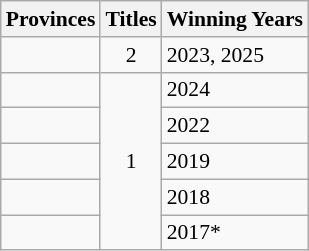<table class="wikitable" style="font-size: 90%;">
<tr>
<th>Provinces</th>
<th>Titles</th>
<th>Winning Years</th>
</tr>
<tr>
<td></td>
<td rowspan="1" align="center">2</td>
<td>2023, 2025</td>
</tr>
<tr>
<td></td>
<td rowspan="15" align="center">1</td>
<td>2024</td>
</tr>
<tr>
<td></td>
<td>2022</td>
</tr>
<tr>
<td></td>
<td>2019</td>
</tr>
<tr>
<td></td>
<td>2018</td>
</tr>
<tr>
<td></td>
<td>2017*</td>
</tr>
</table>
